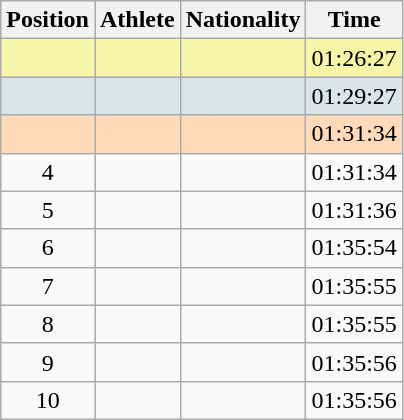<table class="wikitable sortable">
<tr>
<th scope="col">Position</th>
<th scope="col">Athlete</th>
<th scope="col">Nationality</th>
<th scope="col">Time</th>
</tr>
<tr bgcolor="#F7F6A8">
<td align=center></td>
<td></td>
<td></td>
<td>01:26:27</td>
</tr>
<tr bgcolor="#DCE5E5">
<td align=center></td>
<td></td>
<td></td>
<td>01:29:27</td>
</tr>
<tr bgcolor="#FFDAB9">
<td align=center></td>
<td></td>
<td></td>
<td>01:31:34</td>
</tr>
<tr>
<td align=center>4</td>
<td></td>
<td></td>
<td>01:31:34</td>
</tr>
<tr>
<td align=center>5</td>
<td></td>
<td></td>
<td>01:31:36</td>
</tr>
<tr>
<td align=center>6</td>
<td></td>
<td></td>
<td>01:35:54</td>
</tr>
<tr>
<td align=center>7</td>
<td></td>
<td></td>
<td>01:35:55</td>
</tr>
<tr>
<td align=center>8</td>
<td></td>
<td></td>
<td>01:35:55</td>
</tr>
<tr>
<td align=center>9</td>
<td></td>
<td></td>
<td>01:35:56</td>
</tr>
<tr>
<td align=center>10</td>
<td></td>
<td></td>
<td>01:35:56</td>
</tr>
</table>
